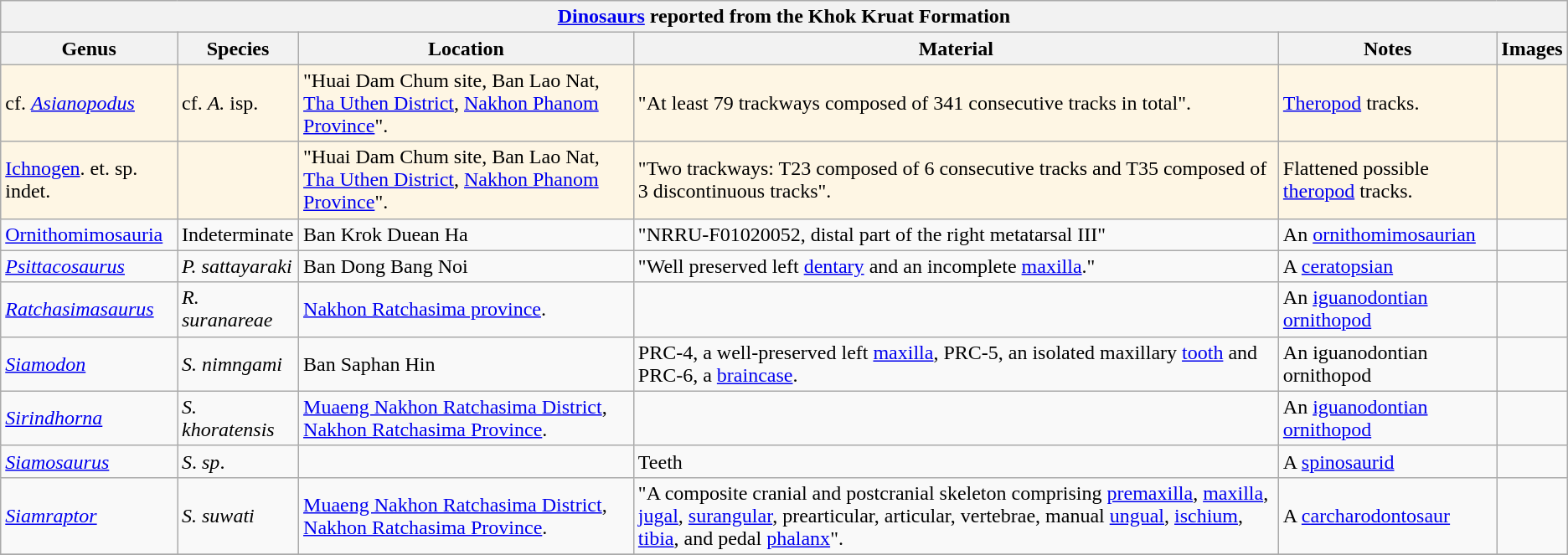<table class="wikitable" align="center">
<tr>
<th colspan="6" align="center"><strong><a href='#'>Dinosaurs</a> reported from the Khok Kruat Formation</strong></th>
</tr>
<tr>
<th>Genus</th>
<th>Species</th>
<th>Location</th>
<th>Material</th>
<th>Notes</th>
<th>Images</th>
</tr>
<tr>
<td style="background:#FEF6E4;">cf. <em><a href='#'>Asianopodus</a></em></td>
<td style="background:#FEF6E4;">cf. <em>A.</em> isp.</td>
<td style="background:#FEF6E4;">"Huai Dam Chum site, Ban Lao Nat, <a href='#'>Tha Uthen District</a>, <a href='#'>Nakhon Phanom Province</a>".</td>
<td style="background:#FEF6E4;">"At least 79 trackways composed of 341 consecutive tracks in total".</td>
<td style="background:#FEF6E4;"><a href='#'>Theropod</a> tracks.</td>
<td style="background:#FEF6E4;"></td>
</tr>
<tr>
<td style="background:#FEF6E4;"><a href='#'>Ichnogen</a>. et. sp. indet.</td>
<td style="background:#FEF6E4;"></td>
<td style="background:#FEF6E4;">"Huai Dam Chum site, Ban Lao Nat, <a href='#'>Tha Uthen District</a>, <a href='#'>Nakhon Phanom Province</a>".</td>
<td style="background:#FEF6E4;">"Two trackways: T23 composed of 6 consecutive tracks and T35 composed of 3 discontinuous tracks".</td>
<td style="background:#FEF6E4;">Flattened possible <a href='#'>theropod</a> tracks.</td>
<td style="background:#FEF6E4;"></td>
</tr>
<tr>
<td><a href='#'>Ornithomimosauria</a></td>
<td>Indeterminate</td>
<td>Ban Krok Duean Ha</td>
<td>"NRRU-F01020052, distal part of the right metatarsal III"</td>
<td>An <a href='#'>ornithomimosaurian</a></td>
<td></td>
</tr>
<tr>
<td><em><a href='#'>Psittacosaurus</a></em></td>
<td><em>P. sattayaraki</em></td>
<td>Ban Dong Bang Noi</td>
<td>"Well preserved left <a href='#'>dentary</a> and an incomplete <a href='#'>maxilla</a>."</td>
<td>A <a href='#'>ceratopsian</a></td>
<td></td>
</tr>
<tr>
<td><em><a href='#'>Ratchasimasaurus</a></em></td>
<td><em>R. suranareae</em></td>
<td><a href='#'>Nakhon Ratchasima province</a>.</td>
<td></td>
<td>An <a href='#'>iguanodontian</a> <a href='#'>ornithopod</a></td>
<td></td>
</tr>
<tr>
<td><em><a href='#'>Siamodon</a></em></td>
<td><em>S. nimngami</em></td>
<td>Ban Saphan Hin</td>
<td>PRC-4, a well-preserved left <a href='#'>maxilla</a>, PRC-5, an isolated maxillary <a href='#'>tooth</a> and PRC-6, a <a href='#'>braincase</a>.</td>
<td>An iguanodontian ornithopod</td>
<td></td>
</tr>
<tr>
<td><em><a href='#'>Sirindhorna</a></em></td>
<td><em>S. khoratensis</em></td>
<td><a href='#'>Muaeng Nakhon Ratchasima District</a>, <a href='#'>Nakhon Ratchasima Province</a>.</td>
<td></td>
<td>An <a href='#'>iguanodontian</a> <a href='#'>ornithopod</a></td>
<td></td>
</tr>
<tr>
<td><em><a href='#'>Siamosaurus</a></em></td>
<td><em>S</em>. <em>sp</em>.</td>
<td></td>
<td>Teeth</td>
<td>A <a href='#'>spinosaurid</a></td>
<td></td>
</tr>
<tr>
<td><em><a href='#'>Siamraptor</a></em></td>
<td><em>S. suwati</em></td>
<td><a href='#'>Muaeng Nakhon Ratchasima District</a>, <a href='#'>Nakhon Ratchasima Province</a>.</td>
<td>"A composite cranial and postcranial skeleton comprising <a href='#'>premaxilla</a>, <a href='#'>maxilla</a>, <a href='#'>jugal</a>, <a href='#'>surangular</a>, prearticular, articular, vertebrae, manual <a href='#'>ungual</a>, <a href='#'>ischium</a>, <a href='#'>tibia</a>, and pedal <a href='#'>phalanx</a>".</td>
<td>A <a href='#'>carcharodontosaur</a></td>
<td></td>
</tr>
<tr>
</tr>
</table>
